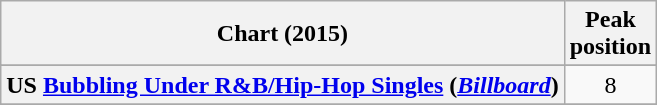<table class="wikitable sortable plainrowheaders">
<tr>
<th scope="col">Chart (2015)</th>
<th scope="col">Peak<br>position</th>
</tr>
<tr>
</tr>
<tr>
</tr>
<tr>
</tr>
<tr>
</tr>
<tr>
</tr>
<tr>
</tr>
<tr>
</tr>
<tr>
<th scope="row">US <a href='#'>Bubbling Under R&B/Hip-Hop Singles</a> (<a href='#'><em>Billboard</em></a>)</th>
<td style="text-align:center;">8</td>
</tr>
<tr>
</tr>
</table>
